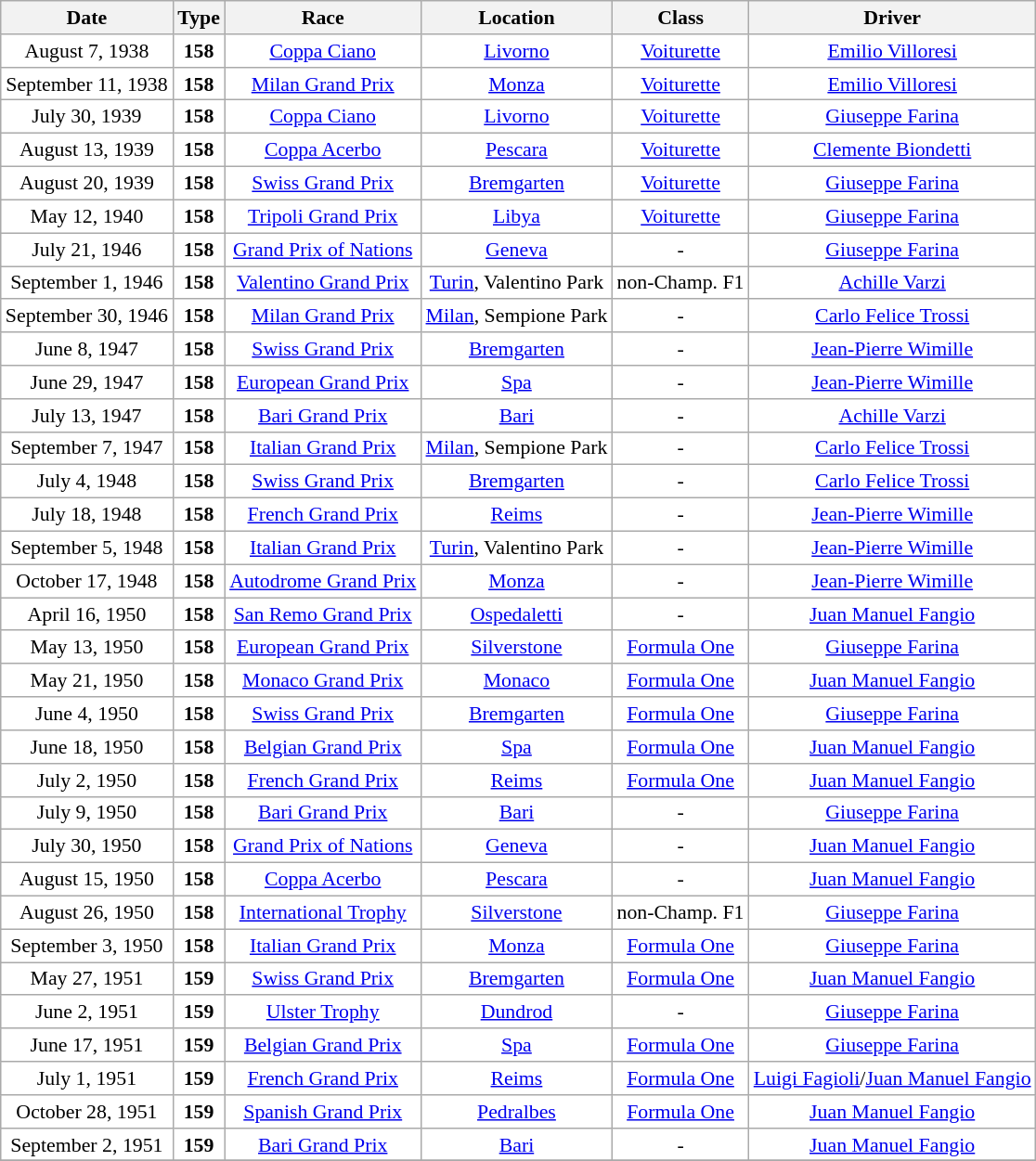<table class="wikitable sortable" style="text-align:center; font-size:91%;">
<tr>
<th align="center" valign="middle">Date</th>
<th align="center" valign="middle">Type</th>
<th align="center" valign="middle">Race</th>
<th align="center" valign="middle">Location</th>
<th align="center" valign="middle">Class</th>
<th align="center" valign="middle">Driver</th>
</tr>
<tr style="background:#ffffff;">
<td>August 7, 1938</td>
<td><strong>158</strong></td>
<td><a href='#'>Coppa Ciano</a></td>
<td><a href='#'>Livorno</a></td>
<td><a href='#'>Voiturette</a></td>
<td><a href='#'>Emilio Villoresi</a></td>
</tr>
<tr style="background:#ffffff;">
<td>September 11, 1938</td>
<td><strong>158</strong></td>
<td><a href='#'>Milan Grand Prix</a></td>
<td><a href='#'>Monza</a></td>
<td><a href='#'>Voiturette</a></td>
<td><a href='#'>Emilio Villoresi</a></td>
</tr>
<tr style="background:#ffffff;">
<td>July 30, 1939</td>
<td><strong>158</strong></td>
<td><a href='#'>Coppa Ciano</a></td>
<td><a href='#'>Livorno</a></td>
<td><a href='#'>Voiturette</a></td>
<td><a href='#'>Giuseppe Farina</a></td>
</tr>
<tr style="background:#ffffff;">
<td>August 13, 1939</td>
<td><strong>158</strong></td>
<td><a href='#'>Coppa Acerbo</a></td>
<td><a href='#'>Pescara</a></td>
<td><a href='#'>Voiturette</a></td>
<td><a href='#'>Clemente Biondetti</a></td>
</tr>
<tr style="background:#ffffff;">
<td>August 20, 1939</td>
<td><strong>158</strong></td>
<td><a href='#'>Swiss Grand Prix</a></td>
<td><a href='#'>Bremgarten</a></td>
<td><a href='#'>Voiturette</a></td>
<td><a href='#'>Giuseppe Farina</a></td>
</tr>
<tr style="background:#ffffff;">
<td>May 12, 1940</td>
<td><strong>158</strong></td>
<td><a href='#'>Tripoli Grand Prix</a></td>
<td><a href='#'>Libya</a></td>
<td><a href='#'>Voiturette</a></td>
<td><a href='#'>Giuseppe Farina</a></td>
</tr>
<tr style="background:#ffffff;">
<td>July 21, 1946</td>
<td><strong>158</strong></td>
<td><a href='#'>Grand Prix of Nations</a></td>
<td><a href='#'>Geneva</a></td>
<td>-</td>
<td><a href='#'>Giuseppe Farina</a></td>
</tr>
<tr style="background:#ffffff;">
<td>September 1, 1946</td>
<td><strong>158</strong></td>
<td><a href='#'>Valentino Grand Prix</a></td>
<td><a href='#'>Turin</a>, Valentino Park</td>
<td>non-Champ. F1</td>
<td><a href='#'>Achille Varzi</a></td>
</tr>
<tr style="background:#ffffff;">
<td>September 30, 1946</td>
<td><strong>158</strong></td>
<td><a href='#'>Milan Grand Prix</a></td>
<td><a href='#'>Milan</a>, Sempione Park</td>
<td>-</td>
<td><a href='#'>Carlo Felice Trossi</a></td>
</tr>
<tr style="background:#ffffff;">
<td>June 8, 1947</td>
<td><strong>158</strong></td>
<td><a href='#'>Swiss Grand Prix</a></td>
<td><a href='#'>Bremgarten</a></td>
<td>-</td>
<td><a href='#'>Jean-Pierre Wimille</a></td>
</tr>
<tr style="background:#ffffff;">
<td>June 29, 1947</td>
<td><strong>158</strong></td>
<td><a href='#'>European Grand Prix</a></td>
<td><a href='#'>Spa</a></td>
<td>-</td>
<td><a href='#'>Jean-Pierre Wimille</a></td>
</tr>
<tr style="background:#ffffff;">
<td>July 13, 1947</td>
<td><strong>158</strong></td>
<td><a href='#'>Bari Grand Prix</a></td>
<td><a href='#'>Bari</a></td>
<td>-</td>
<td><a href='#'>Achille Varzi</a></td>
</tr>
<tr style="background:#ffffff;">
<td>September 7, 1947</td>
<td><strong>158</strong></td>
<td><a href='#'>Italian Grand Prix</a></td>
<td><a href='#'>Milan</a>, Sempione Park</td>
<td>-</td>
<td><a href='#'>Carlo Felice Trossi</a></td>
</tr>
<tr style="background:#ffffff;">
<td>July 4, 1948</td>
<td><strong>158</strong></td>
<td><a href='#'>Swiss Grand Prix</a></td>
<td><a href='#'>Bremgarten</a></td>
<td>-</td>
<td><a href='#'>Carlo Felice Trossi</a></td>
</tr>
<tr style="background:#ffffff;">
<td>July 18, 1948</td>
<td><strong>158</strong></td>
<td><a href='#'>French Grand Prix</a></td>
<td><a href='#'>Reims</a></td>
<td>-</td>
<td><a href='#'>Jean-Pierre Wimille</a></td>
</tr>
<tr style="background:#ffffff;">
<td>September 5, 1948</td>
<td><strong>158</strong></td>
<td><a href='#'>Italian Grand Prix</a></td>
<td><a href='#'>Turin</a>, Valentino Park</td>
<td>-</td>
<td><a href='#'>Jean-Pierre Wimille</a></td>
</tr>
<tr style="background:#ffffff;">
<td>October 17, 1948</td>
<td><strong>158</strong></td>
<td><a href='#'>Autodrome Grand Prix</a></td>
<td><a href='#'>Monza</a></td>
<td>-</td>
<td><a href='#'>Jean-Pierre Wimille</a></td>
</tr>
<tr style="background:#ffffff;">
<td>April 16, 1950</td>
<td><strong>158</strong></td>
<td><a href='#'>San Remo Grand Prix</a></td>
<td><a href='#'>Ospedaletti</a></td>
<td>-</td>
<td><a href='#'>Juan Manuel Fangio</a></td>
</tr>
<tr style="background:#ffffff;">
<td>May 13, 1950</td>
<td><strong>158</strong></td>
<td><a href='#'>European Grand Prix</a></td>
<td><a href='#'>Silverstone</a></td>
<td><a href='#'>Formula One</a></td>
<td><a href='#'>Giuseppe Farina</a></td>
</tr>
<tr style="background:#ffffff;">
<td>May 21, 1950</td>
<td><strong>158</strong></td>
<td><a href='#'>Monaco Grand Prix</a></td>
<td><a href='#'>Monaco</a></td>
<td><a href='#'>Formula One</a></td>
<td><a href='#'>Juan Manuel Fangio</a></td>
</tr>
<tr style="background:#ffffff;">
<td>June 4, 1950</td>
<td><strong>158</strong></td>
<td><a href='#'>Swiss Grand Prix</a></td>
<td><a href='#'>Bremgarten</a></td>
<td><a href='#'>Formula One</a></td>
<td><a href='#'>Giuseppe Farina</a></td>
</tr>
<tr style="background:#ffffff;">
<td>June 18, 1950</td>
<td><strong>158</strong></td>
<td><a href='#'>Belgian Grand Prix</a></td>
<td><a href='#'>Spa</a></td>
<td><a href='#'>Formula One</a></td>
<td><a href='#'>Juan Manuel Fangio</a></td>
</tr>
<tr style="background:#ffffff;">
<td>July 2, 1950</td>
<td><strong>158</strong></td>
<td><a href='#'>French Grand Prix</a></td>
<td><a href='#'>Reims</a></td>
<td><a href='#'>Formula One</a></td>
<td><a href='#'>Juan Manuel Fangio</a></td>
</tr>
<tr style="background:#ffffff;">
<td>July 9, 1950</td>
<td><strong>158</strong></td>
<td><a href='#'>Bari Grand Prix</a></td>
<td><a href='#'>Bari</a></td>
<td>-</td>
<td><a href='#'>Giuseppe Farina</a></td>
</tr>
<tr style="background:#ffffff;">
<td>July 30, 1950</td>
<td><strong>158</strong></td>
<td><a href='#'>Grand Prix of Nations</a></td>
<td><a href='#'>Geneva</a></td>
<td>-</td>
<td><a href='#'>Juan Manuel Fangio</a></td>
</tr>
<tr style="background:#ffffff;">
<td>August 15, 1950</td>
<td><strong>158</strong></td>
<td><a href='#'>Coppa Acerbo</a></td>
<td><a href='#'>Pescara</a></td>
<td>-</td>
<td><a href='#'>Juan Manuel Fangio</a></td>
</tr>
<tr style="background:#ffffff;">
<td>August 26, 1950</td>
<td><strong>158</strong></td>
<td><a href='#'>International Trophy</a></td>
<td><a href='#'>Silverstone</a></td>
<td>non-Champ. F1</td>
<td><a href='#'>Giuseppe Farina</a></td>
</tr>
<tr style="background:#ffffff;">
<td>September 3, 1950</td>
<td><strong>158</strong></td>
<td><a href='#'>Italian Grand Prix</a></td>
<td><a href='#'>Monza</a></td>
<td><a href='#'>Formula One</a></td>
<td><a href='#'>Giuseppe Farina</a></td>
</tr>
<tr style="background:#ffffff;">
<td>May 27, 1951</td>
<td><strong>159</strong></td>
<td><a href='#'>Swiss Grand Prix</a></td>
<td><a href='#'>Bremgarten</a></td>
<td><a href='#'>Formula One</a></td>
<td><a href='#'>Juan Manuel Fangio</a></td>
</tr>
<tr style="background:#ffffff;">
<td>June 2, 1951</td>
<td><strong>159</strong></td>
<td><a href='#'>Ulster Trophy</a></td>
<td><a href='#'>Dundrod</a></td>
<td>-</td>
<td><a href='#'>Giuseppe Farina</a></td>
</tr>
<tr style="background:#ffffff;">
<td>June 17, 1951</td>
<td><strong>159</strong></td>
<td><a href='#'>Belgian Grand Prix</a></td>
<td><a href='#'>Spa</a></td>
<td><a href='#'>Formula One</a></td>
<td><a href='#'>Giuseppe Farina</a></td>
</tr>
<tr style="background:#ffffff;">
<td>July 1, 1951</td>
<td><strong>159</strong></td>
<td><a href='#'>French Grand Prix</a></td>
<td><a href='#'>Reims</a></td>
<td><a href='#'>Formula One</a></td>
<td><a href='#'>Luigi Fagioli</a>/<a href='#'>Juan Manuel Fangio</a></td>
</tr>
<tr style="background:#ffffff;">
<td>October 28, 1951</td>
<td><strong>159</strong></td>
<td><a href='#'>Spanish Grand Prix</a></td>
<td><a href='#'>Pedralbes</a></td>
<td><a href='#'>Formula One</a></td>
<td><a href='#'>Juan Manuel Fangio</a></td>
</tr>
<tr style="background:#ffffff;">
<td>September 2, 1951</td>
<td><strong>159</strong></td>
<td><a href='#'>Bari Grand Prix</a></td>
<td><a href='#'>Bari</a></td>
<td>-</td>
<td><a href='#'>Juan Manuel Fangio</a></td>
</tr>
<tr style="background:#ffffff;">
</tr>
</table>
